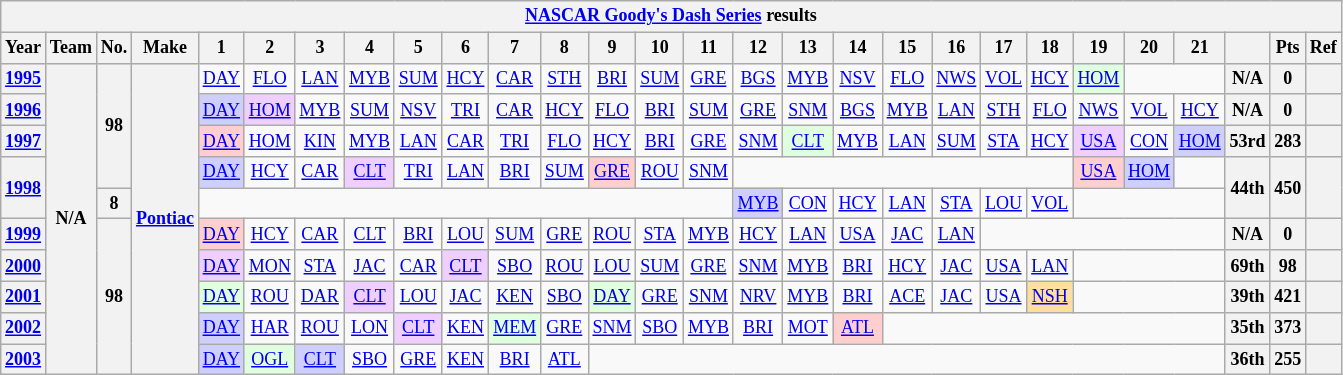<table class="wikitable" style="text-align:center; font-size:75%">
<tr>
<th colspan=32><a href='#'>NASCAR Goody's Dash Series</a> results</th>
</tr>
<tr>
<th>Year</th>
<th>Team</th>
<th>No.</th>
<th>Make</th>
<th>1</th>
<th>2</th>
<th>3</th>
<th>4</th>
<th>5</th>
<th>6</th>
<th>7</th>
<th>8</th>
<th>9</th>
<th>10</th>
<th>11</th>
<th>12</th>
<th>13</th>
<th>14</th>
<th>15</th>
<th>16</th>
<th>17</th>
<th>18</th>
<th>19</th>
<th>20</th>
<th>21</th>
<th></th>
<th>Pts</th>
<th>Ref</th>
</tr>
<tr>
<th><a href='#'>1995</a></th>
<th rowspan=10>N/A</th>
<th rowspan=4>98</th>
<th rowspan=10><a href='#'>Pontiac</a></th>
<td><a href='#'>DAY</a></td>
<td><a href='#'>FLO</a></td>
<td><a href='#'>LAN</a></td>
<td><a href='#'>MYB</a></td>
<td><a href='#'>SUM</a></td>
<td><a href='#'>HCY</a></td>
<td><a href='#'>CAR</a></td>
<td><a href='#'>STH</a></td>
<td><a href='#'>BRI</a></td>
<td><a href='#'>SUM</a></td>
<td><a href='#'>GRE</a></td>
<td><a href='#'>BGS</a></td>
<td><a href='#'>MYB</a></td>
<td><a href='#'>NSV</a></td>
<td><a href='#'>FLO</a></td>
<td><a href='#'>NWS</a></td>
<td><a href='#'>VOL</a></td>
<td><a href='#'>HCY</a></td>
<td style="background:#DFFFDF;"><a href='#'>HOM</a><br></td>
<td colspan=2></td>
<th>N/A</th>
<th>0</th>
<th></th>
</tr>
<tr>
<th><a href='#'>1996</a></th>
<td style="background:#CFCFFF;"><a href='#'>DAY</a><br></td>
<td style="background:#EFCFFF;"><a href='#'>HOM</a><br></td>
<td><a href='#'>MYB</a></td>
<td><a href='#'>SUM</a></td>
<td><a href='#'>NSV</a></td>
<td><a href='#'>TRI</a></td>
<td><a href='#'>CAR</a></td>
<td><a href='#'>HCY</a></td>
<td><a href='#'>FLO</a></td>
<td><a href='#'>BRI</a></td>
<td><a href='#'>SUM</a></td>
<td><a href='#'>GRE</a></td>
<td><a href='#'>SNM</a></td>
<td><a href='#'>BGS</a></td>
<td><a href='#'>MYB</a></td>
<td><a href='#'>LAN</a></td>
<td><a href='#'>STH</a></td>
<td><a href='#'>FLO</a></td>
<td><a href='#'>NWS</a></td>
<td><a href='#'>VOL</a></td>
<td><a href='#'>HCY</a></td>
<th>N/A</th>
<th>0</th>
<th></th>
</tr>
<tr>
<th><a href='#'>1997</a></th>
<td style="background:#FFCFCF;"><a href='#'>DAY</a><br></td>
<td><a href='#'>HOM</a></td>
<td><a href='#'>KIN</a></td>
<td><a href='#'>MYB</a></td>
<td><a href='#'>LAN</a></td>
<td><a href='#'>CAR</a></td>
<td><a href='#'>TRI</a></td>
<td><a href='#'>FLO</a></td>
<td><a href='#'>HCY</a></td>
<td><a href='#'>BRI</a></td>
<td><a href='#'>GRE</a></td>
<td><a href='#'>SNM</a></td>
<td style="background:#DFFFDF;"><a href='#'>CLT</a><br></td>
<td><a href='#'>MYB</a></td>
<td><a href='#'>LAN</a></td>
<td><a href='#'>SUM</a></td>
<td><a href='#'>STA</a></td>
<td><a href='#'>HCY</a></td>
<td style="background:#EFCFFF;"><a href='#'>USA</a><br></td>
<td><a href='#'>CON</a></td>
<td style="background:#CFCFFF;"><a href='#'>HOM</a><br></td>
<th>53rd</th>
<th>283</th>
<th></th>
</tr>
<tr>
<th rowspan=2><a href='#'>1998</a></th>
<td style="background:#CFCFFF;"><a href='#'>DAY</a><br></td>
<td><a href='#'>HCY</a></td>
<td><a href='#'>CAR</a></td>
<td style="background:#EFCFFF;"><a href='#'>CLT</a><br></td>
<td><a href='#'>TRI</a></td>
<td><a href='#'>LAN</a></td>
<td><a href='#'>BRI</a></td>
<td><a href='#'>SUM</a></td>
<td style="background:#FFCFCF;"><a href='#'>GRE</a><br></td>
<td><a href='#'>ROU</a></td>
<td><a href='#'>SNM</a></td>
<td colspan=7></td>
<td style="background:#FFCFCF;"><a href='#'>USA</a><br></td>
<td style="background:#CFCFFF;"><a href='#'>HOM</a><br></td>
<td></td>
<th rowspan=2>44th</th>
<th rowspan=2>450</th>
<th rowspan=2></th>
</tr>
<tr>
<th>8</th>
<td colspan=11></td>
<td style="background:#CFCFFF;"><a href='#'>MYB</a><br></td>
<td><a href='#'>CON</a></td>
<td><a href='#'>HCY</a></td>
<td><a href='#'>LAN</a></td>
<td><a href='#'>STA</a></td>
<td><a href='#'>LOU</a></td>
<td><a href='#'>VOL</a></td>
<td colspan=3></td>
</tr>
<tr>
<th><a href='#'>1999</a></th>
<th rowspan=5>98</th>
<td style="background:#FFCFCF;"><a href='#'>DAY</a><br></td>
<td><a href='#'>HCY</a></td>
<td><a href='#'>CAR</a></td>
<td><a href='#'>CLT</a></td>
<td><a href='#'>BRI</a></td>
<td><a href='#'>LOU</a></td>
<td><a href='#'>SUM</a></td>
<td><a href='#'>GRE</a></td>
<td><a href='#'>ROU</a></td>
<td><a href='#'>STA</a></td>
<td><a href='#'>MYB</a></td>
<td><a href='#'>HCY</a></td>
<td><a href='#'>LAN</a></td>
<td><a href='#'>USA</a></td>
<td><a href='#'>JAC</a></td>
<td><a href='#'>LAN</a></td>
<td colspan=5></td>
<th>N/A</th>
<th>0</th>
<th></th>
</tr>
<tr>
<th><a href='#'>2000</a></th>
<td style="background:#EFCFFF;"><a href='#'>DAY</a><br></td>
<td><a href='#'>MON</a></td>
<td><a href='#'>STA</a></td>
<td><a href='#'>JAC</a></td>
<td><a href='#'>CAR</a></td>
<td style="background:#EFCFFF;"><a href='#'>CLT</a><br></td>
<td><a href='#'>SBO</a></td>
<td><a href='#'>ROU</a></td>
<td><a href='#'>LOU</a></td>
<td><a href='#'>SUM</a></td>
<td><a href='#'>GRE</a></td>
<td><a href='#'>SNM</a></td>
<td><a href='#'>MYB</a></td>
<td><a href='#'>BRI</a></td>
<td><a href='#'>HCY</a></td>
<td><a href='#'>JAC</a></td>
<td><a href='#'>USA</a></td>
<td><a href='#'>LAN</a></td>
<td colspan=3></td>
<th>69th</th>
<th>98</th>
<th></th>
</tr>
<tr>
<th><a href='#'>2001</a></th>
<td style="background:#DFFFDF;"><a href='#'>DAY</a><br></td>
<td><a href='#'>ROU</a></td>
<td><a href='#'>DAR</a></td>
<td style="background:#EFCFFF;"><a href='#'>CLT</a><br></td>
<td><a href='#'>LOU</a></td>
<td><a href='#'>JAC</a></td>
<td><a href='#'>KEN</a></td>
<td><a href='#'>SBO</a></td>
<td style="background:#DFFFDF;"><a href='#'>DAY</a><br></td>
<td><a href='#'>GRE</a></td>
<td><a href='#'>SNM</a></td>
<td><a href='#'>NRV</a></td>
<td><a href='#'>MYB</a></td>
<td><a href='#'>BRI</a></td>
<td><a href='#'>ACE</a></td>
<td><a href='#'>JAC</a></td>
<td><a href='#'>USA</a></td>
<td style="background:#FFDF9F;"><a href='#'>NSH</a><br></td>
<td colspan=3></td>
<th>39th</th>
<th>421</th>
<th></th>
</tr>
<tr>
<th><a href='#'>2002</a></th>
<td style="background:#CFCFFF;"><a href='#'>DAY</a><br></td>
<td><a href='#'>HAR</a></td>
<td><a href='#'>ROU</a></td>
<td><a href='#'>LON</a></td>
<td style="background:#EFCFFF;"><a href='#'>CLT</a><br></td>
<td><a href='#'>KEN</a></td>
<td style="background:#DFFFDF;"><a href='#'>MEM</a><br></td>
<td><a href='#'>GRE</a></td>
<td><a href='#'>SNM</a></td>
<td><a href='#'>SBO</a></td>
<td><a href='#'>MYB</a></td>
<td><a href='#'>BRI</a></td>
<td><a href='#'>MOT</a></td>
<td style="background:#FFCFCF;"><a href='#'>ATL</a><br></td>
<td colspan=7></td>
<th>35th</th>
<th>373</th>
<th></th>
</tr>
<tr>
<th><a href='#'>2003</a></th>
<td style="background:#CFCFFF;"><a href='#'>DAY</a><br></td>
<td style="background:#DFFFDF;"><a href='#'>OGL</a><br></td>
<td style="background:#CFCFFF;"><a href='#'>CLT</a><br></td>
<td><a href='#'>SBO</a></td>
<td><a href='#'>GRE</a></td>
<td><a href='#'>KEN</a></td>
<td><a href='#'>BRI</a></td>
<td><a href='#'>ATL</a></td>
<td colspan=13></td>
<th>36th</th>
<th>255</th>
<th></th>
</tr>
</table>
